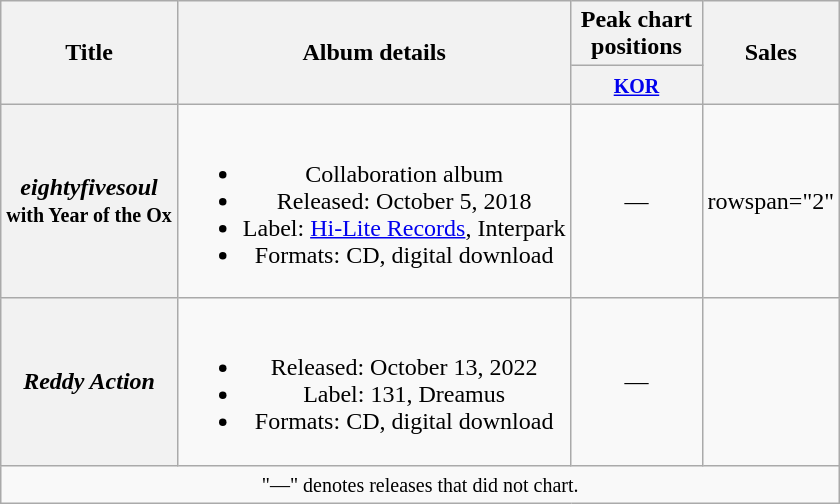<table class="wikitable plainrowheaders" style="text-align:center;">
<tr>
<th scope="col" rowspan="2">Title</th>
<th scope="col" rowspan="2">Album details</th>
<th scope="col" colspan="1" style="width:5em;">Peak chart positions</th>
<th scope="col" rowspan="2">Sales</th>
</tr>
<tr>
<th><small><a href='#'>KOR</a></small><br></th>
</tr>
<tr>
<th scope="row"><em>eightyfivesoul</em> <br><small>with Year of the Ox</small></th>
<td><br><ul><li>Collaboration album</li><li>Released: October 5, 2018</li><li>Label: <a href='#'>Hi-Lite Records</a>, Interpark</li><li>Formats: CD, digital download</li></ul></td>
<td>—</td>
<td>rowspan="2" </td>
</tr>
<tr>
<th scope="row"><em>Reddy Action</em></th>
<td><br><ul><li>Released: October 13, 2022</li><li>Label: 131, Dreamus</li><li>Formats: CD, digital download</li></ul></td>
<td>—</td>
</tr>
<tr>
<td colspan="4" align="center"><small>"—" denotes releases that did not chart.</small></td>
</tr>
</table>
